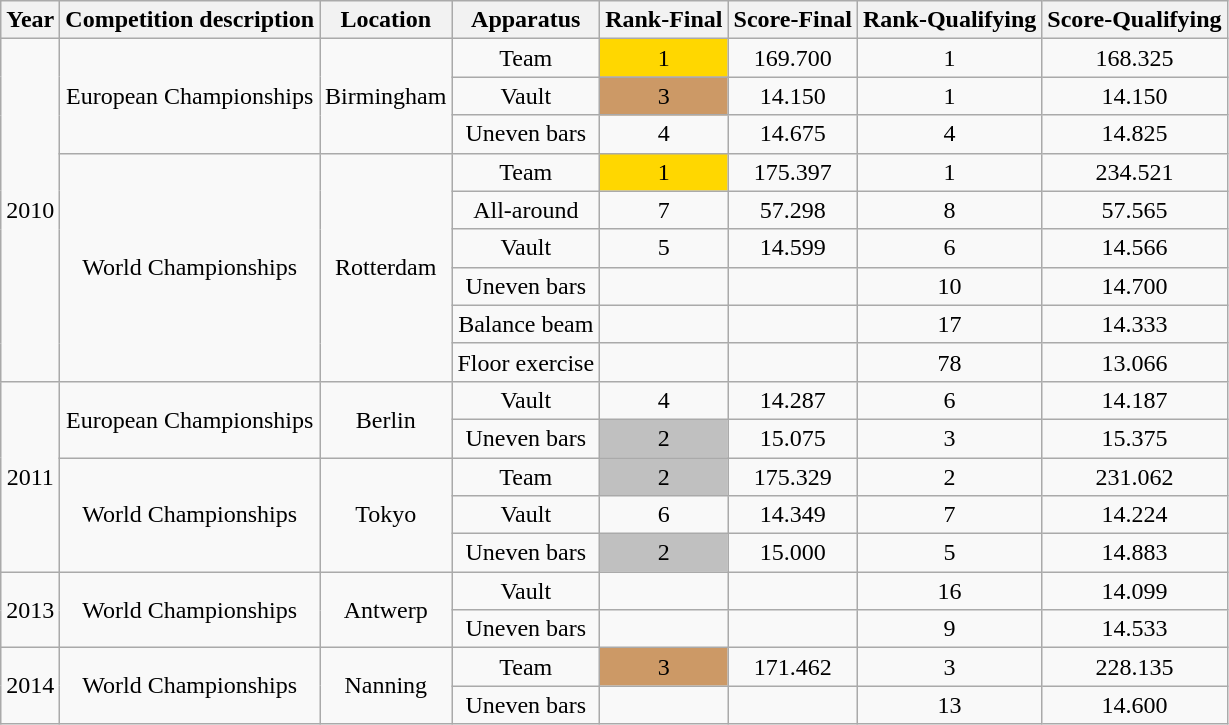<table class="wikitable" style="text-align:center">
<tr>
<th>Year</th>
<th>Competition description</th>
<th>Location</th>
<th>Apparatus</th>
<th>Rank-Final</th>
<th>Score-Final</th>
<th>Rank-Qualifying</th>
<th>Score-Qualifying</th>
</tr>
<tr>
<td rowspan=9>2010</td>
<td rowspan=3>European Championships</td>
<td rowspan=3>Birmingham</td>
<td>Team</td>
<td bgcolor=gold>1</td>
<td>169.700</td>
<td>1</td>
<td>168.325</td>
</tr>
<tr>
<td>Vault</td>
<td bgcolor=cc9966>3</td>
<td>14.150</td>
<td>1</td>
<td>14.150</td>
</tr>
<tr>
<td>Uneven bars</td>
<td>4</td>
<td>14.675</td>
<td>4</td>
<td>14.825</td>
</tr>
<tr>
<td rowspan=6>World Championships</td>
<td rowspan=6>Rotterdam</td>
<td>Team</td>
<td bgcolor=gold>1</td>
<td>175.397</td>
<td>1</td>
<td>234.521</td>
</tr>
<tr>
<td>All-around</td>
<td>7</td>
<td>57.298</td>
<td>8</td>
<td>57.565</td>
</tr>
<tr>
<td>Vault</td>
<td>5</td>
<td>14.599</td>
<td>6</td>
<td>14.566</td>
</tr>
<tr>
<td>Uneven bars</td>
<td></td>
<td></td>
<td>10</td>
<td>14.700</td>
</tr>
<tr>
<td>Balance beam</td>
<td></td>
<td></td>
<td>17</td>
<td>14.333</td>
</tr>
<tr>
<td>Floor exercise</td>
<td></td>
<td></td>
<td>78</td>
<td>13.066</td>
</tr>
<tr>
<td rowspan=5>2011</td>
<td rowspan=2>European Championships</td>
<td rowspan=2>Berlin</td>
<td>Vault</td>
<td>4</td>
<td>14.287</td>
<td>6</td>
<td>14.187</td>
</tr>
<tr>
<td>Uneven bars</td>
<td bgcolor=silver>2</td>
<td>15.075</td>
<td>3</td>
<td>15.375</td>
</tr>
<tr>
<td rowspan=3>World Championships</td>
<td rowspan=3>Tokyo</td>
<td>Team</td>
<td bgcolor=silver>2</td>
<td>175.329</td>
<td>2</td>
<td>231.062</td>
</tr>
<tr>
<td>Vault</td>
<td>6</td>
<td>14.349</td>
<td>7</td>
<td>14.224</td>
</tr>
<tr>
<td>Uneven bars</td>
<td bgcolor=silver>2</td>
<td>15.000</td>
<td>5</td>
<td>14.883</td>
</tr>
<tr>
<td rowspan=2>2013</td>
<td rowspan=2>World Championships</td>
<td rowspan=2>Antwerp</td>
<td>Vault</td>
<td></td>
<td></td>
<td>16</td>
<td>14.099</td>
</tr>
<tr>
<td>Uneven bars</td>
<td></td>
<td></td>
<td>9</td>
<td>14.533</td>
</tr>
<tr>
<td rowspan=2>2014</td>
<td rowspan=2>World Championships</td>
<td rowspan=2>Nanning</td>
<td>Team</td>
<td bgcolor=cc9966>3</td>
<td>171.462</td>
<td>3</td>
<td>228.135</td>
</tr>
<tr>
<td>Uneven bars</td>
<td></td>
<td></td>
<td>13</td>
<td>14.600</td>
</tr>
</table>
